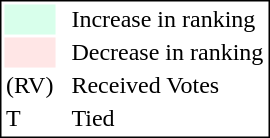<table style="border:1px solid black;">
<tr>
<td style="background:#D8FFEB; width:20px;"></td>
<td> </td>
<td>Increase in ranking</td>
</tr>
<tr>
<td style="background:#FFE6E6; width:20px;"></td>
<td> </td>
<td>Decrease in ranking</td>
</tr>
<tr>
<td>(RV)</td>
<td> </td>
<td>Received Votes</td>
</tr>
<tr>
<td>T</td>
<td> </td>
<td>Tied</td>
</tr>
</table>
